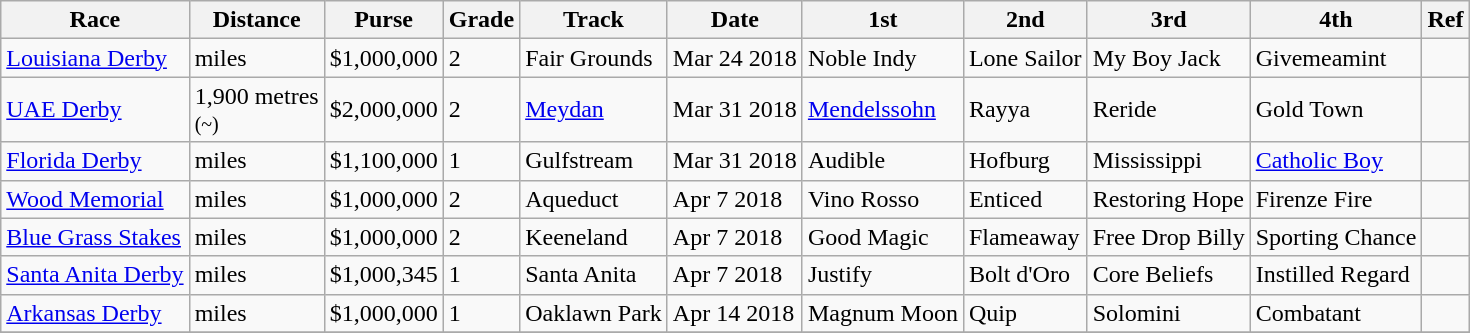<table class="wikitable">
<tr>
<th>Race</th>
<th>Distance</th>
<th>Purse</th>
<th>Grade</th>
<th>Track</th>
<th>Date</th>
<th>1st</th>
<th>2nd</th>
<th>3rd</th>
<th>4th</th>
<th>Ref</th>
</tr>
<tr>
<td><a href='#'>Louisiana Derby</a></td>
<td> miles</td>
<td>$1,000,000</td>
<td>2</td>
<td>Fair Grounds</td>
<td>Mar 24 2018</td>
<td>Noble Indy</td>
<td>Lone Sailor</td>
<td>My Boy Jack</td>
<td>Givemeamint</td>
<td></td>
</tr>
<tr>
<td><a href='#'>UAE Derby</a></td>
<td>1,900 metres<br><small>(~)</small></td>
<td>$2,000,000</td>
<td>2</td>
<td><a href='#'>Meydan</a></td>
<td>Mar 31 2018</td>
<td><a href='#'>Mendelssohn</a></td>
<td>Rayya</td>
<td>Reride</td>
<td>Gold Town</td>
<td></td>
</tr>
<tr>
<td><a href='#'>Florida Derby</a></td>
<td> miles</td>
<td>$1,100,000</td>
<td>1</td>
<td>Gulfstream</td>
<td>Mar 31 2018</td>
<td>Audible</td>
<td>Hofburg</td>
<td>Mississippi</td>
<td><a href='#'>Catholic Boy</a></td>
<td></td>
</tr>
<tr>
<td><a href='#'>Wood Memorial</a></td>
<td> miles</td>
<td>$1,000,000</td>
<td>2</td>
<td>Aqueduct</td>
<td>Apr 7 2018</td>
<td>Vino Rosso</td>
<td>Enticed</td>
<td>Restoring Hope</td>
<td>Firenze Fire</td>
<td></td>
</tr>
<tr>
<td><a href='#'>Blue Grass Stakes</a></td>
<td> miles</td>
<td>$1,000,000</td>
<td>2</td>
<td>Keeneland</td>
<td>Apr 7 2018</td>
<td>Good Magic</td>
<td>Flameaway</td>
<td>Free Drop Billy</td>
<td>Sporting Chance</td>
<td></td>
</tr>
<tr>
<td><a href='#'>Santa Anita Derby</a></td>
<td> miles</td>
<td>$1,000,345</td>
<td>1</td>
<td>Santa Anita</td>
<td>Apr 7 2018</td>
<td>Justify</td>
<td>Bolt d'Oro</td>
<td>Core Beliefs</td>
<td>Instilled Regard</td>
<td></td>
</tr>
<tr>
<td><a href='#'>Arkansas Derby</a></td>
<td> miles</td>
<td>$1,000,000</td>
<td>1</td>
<td>Oaklawn Park</td>
<td>Apr 14 2018</td>
<td>Magnum Moon</td>
<td>Quip</td>
<td>Solomini</td>
<td>Combatant</td>
<td></td>
</tr>
<tr>
</tr>
</table>
